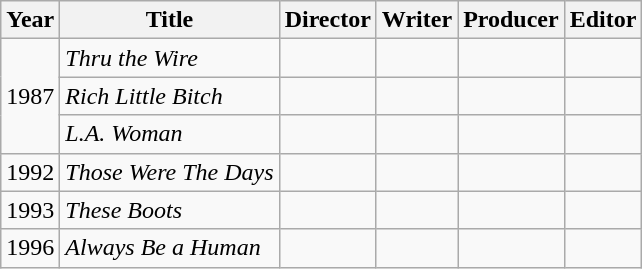<table class="wikitable sortable">
<tr>
<th>Year</th>
<th>Title</th>
<th>Director</th>
<th>Writer</th>
<th>Producer</th>
<th>Editor</th>
</tr>
<tr>
<td rowspan=3>1987</td>
<td><em>Thru the Wire</em></td>
<td></td>
<td></td>
<td></td>
<td></td>
</tr>
<tr>
<td><em>Rich Little Bitch</em></td>
<td></td>
<td></td>
<td></td>
<td></td>
</tr>
<tr>
<td><em>L.A. Woman</em></td>
<td></td>
<td></td>
<td></td>
<td></td>
</tr>
<tr>
<td>1992</td>
<td><em>Those Were The Days</em></td>
<td></td>
<td></td>
<td></td>
<td></td>
</tr>
<tr>
<td>1993</td>
<td><em>These Boots</em></td>
<td></td>
<td></td>
<td></td>
<td></td>
</tr>
<tr>
<td>1996</td>
<td><em>Always Be a Human</em></td>
<td></td>
<td></td>
<td></td>
<td></td>
</tr>
</table>
